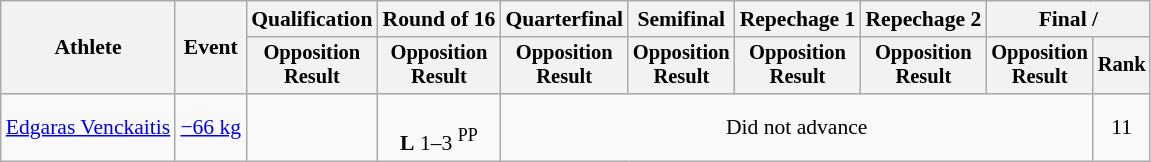<table class="wikitable" style="font-size:90%">
<tr>
<th rowspan=2>Athlete</th>
<th rowspan=2>Event</th>
<th>Qualification</th>
<th>Round of 16</th>
<th>Quarterfinal</th>
<th>Semifinal</th>
<th>Repechage 1</th>
<th>Repechage 2</th>
<th colspan=2>Final / </th>
</tr>
<tr style="font-size: 95%">
<th>Opposition<br>Result</th>
<th>Opposition<br>Result</th>
<th>Opposition<br>Result</th>
<th>Opposition<br>Result</th>
<th>Opposition<br>Result</th>
<th>Opposition<br>Result</th>
<th>Opposition<br>Result</th>
<th>Rank</th>
</tr>
<tr align=center>
<td align=left><a href='#'>Edgaras Venckaitis</a></td>
<td align=left><a href='#'>−66 kg</a></td>
<td></td>
<td><br><strong>L</strong> 1–3 <sup>PP</sup></td>
<td colspan=5>Did not advance</td>
<td>11</td>
</tr>
</table>
